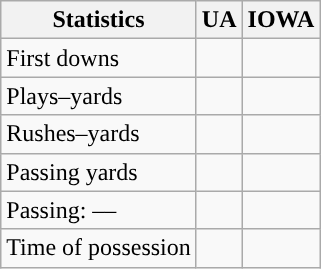<table class="wikitable" style="float:left">
<tr>
<th>Statistics</th>
<th>UA</th>
<th>IOWA</th>
</tr>
<tr>
<td>First downs</td>
<td></td>
<td></td>
</tr>
<tr>
<td>Plays–yards</td>
<td></td>
<td></td>
</tr>
<tr>
<td>Rushes–yards</td>
<td></td>
<td></td>
</tr>
<tr>
<td>Passing yards</td>
<td></td>
<td></td>
</tr>
<tr>
<td>Passing: ––</td>
<td></td>
<td></td>
</tr>
<tr>
<td>Time of possession</td>
<td></td>
<td></td>
</tr>
</table>
